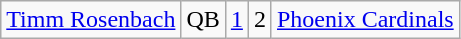<table class=wikitable style="text-align:center">
<tr>
<td><a href='#'>Timm Rosenbach</a></td>
<td>QB</td>
<td><a href='#'>1</a></td>
<td>2</td>
<td><a href='#'>Phoenix Cardinals</a></td>
</tr>
</table>
